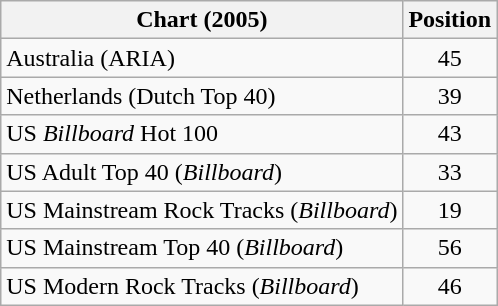<table class="wikitable sortable">
<tr>
<th scope="col">Chart (2005)</th>
<th scope="col">Position</th>
</tr>
<tr>
<td>Australia (ARIA)</td>
<td style="text-align:center;">45</td>
</tr>
<tr>
<td>Netherlands (Dutch Top 40)</td>
<td style="text-align:center;">39</td>
</tr>
<tr>
<td>US <em>Billboard</em> Hot 100</td>
<td style="text-align:center;">43</td>
</tr>
<tr>
<td>US Adult Top 40 (<em>Billboard</em>)</td>
<td style="text-align:center;">33</td>
</tr>
<tr>
<td>US Mainstream Rock Tracks (<em>Billboard</em>)</td>
<td style="text-align:center;">19</td>
</tr>
<tr>
<td>US Mainstream Top 40 (<em>Billboard</em>)</td>
<td style="text-align:center;">56</td>
</tr>
<tr>
<td>US Modern Rock Tracks (<em>Billboard</em>)</td>
<td style="text-align:center;">46</td>
</tr>
</table>
